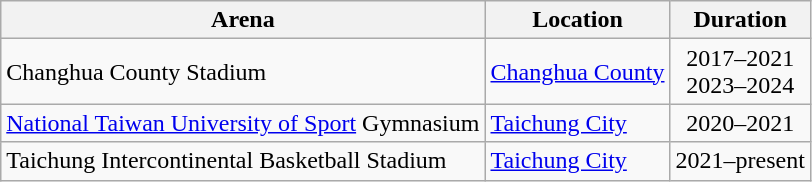<table class="wikitable">
<tr>
<th>Arena</th>
<th>Location</th>
<th>Duration</th>
</tr>
<tr>
<td>Changhua County Stadium</td>
<td><a href='#'>Changhua County</a></td>
<td style="text-align:center;">2017–2021<br>2023–2024</td>
</tr>
<tr>
<td><a href='#'>National Taiwan University of Sport</a> Gymnasium</td>
<td><a href='#'>Taichung City</a></td>
<td style="text-align:center;">2020–2021</td>
</tr>
<tr>
<td>Taichung Intercontinental Basketball Stadium</td>
<td><a href='#'>Taichung City</a></td>
<td style="text-align:center;">2021–present</td>
</tr>
</table>
